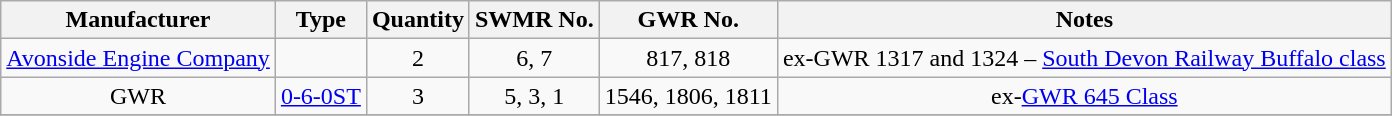<table class=wikitable style=text-align:center>
<tr>
<th>Manufacturer</th>
<th>Type</th>
<th>Quantity</th>
<th>SWMR No.</th>
<th>GWR No.</th>
<th>Notes</th>
</tr>
<tr>
<td><a href='#'>Avonside Engine Company</a></td>
<td></td>
<td>2</td>
<td>6, 7</td>
<td>817, 818</td>
<td>ex-GWR 1317 and 1324 – <a href='#'>South Devon Railway Buffalo class</a></td>
</tr>
<tr>
<td>GWR</td>
<td><a href='#'>0-6-0ST</a></td>
<td>3</td>
<td>5, 3, 1</td>
<td>1546, 1806, 1811</td>
<td>ex-<a href='#'>GWR 645 Class</a></td>
</tr>
<tr>
</tr>
</table>
